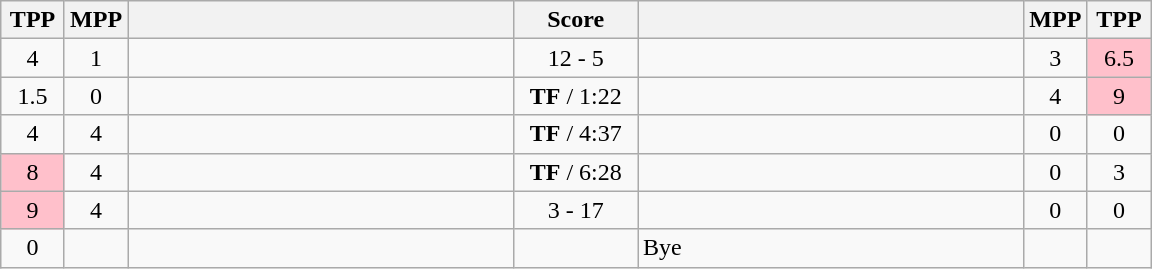<table class="wikitable" style="text-align: center;" |>
<tr>
<th width="35">TPP</th>
<th width="35">MPP</th>
<th width="250"></th>
<th width="75">Score</th>
<th width="250"></th>
<th width="35">MPP</th>
<th width="35">TPP</th>
</tr>
<tr>
<td>4</td>
<td>1</td>
<td style="text-align:left;"><strong></strong></td>
<td>12 - 5</td>
<td style="text-align:left;"></td>
<td>3</td>
<td bgcolor=pink>6.5</td>
</tr>
<tr>
<td>1.5</td>
<td>0</td>
<td style="text-align:left;"><strong></strong></td>
<td><strong>TF</strong> / 1:22</td>
<td style="text-align:left;"></td>
<td>4</td>
<td bgcolor=pink>9</td>
</tr>
<tr>
<td>4</td>
<td>4</td>
<td style="text-align:left;"></td>
<td><strong>TF</strong> / 4:37</td>
<td style="text-align:left;"><strong></strong></td>
<td>0</td>
<td>0</td>
</tr>
<tr>
<td bgcolor=pink>8</td>
<td>4</td>
<td style="text-align:left;"></td>
<td><strong>TF</strong> / 6:28</td>
<td style="text-align:left;"><strong></strong></td>
<td>0</td>
<td>3</td>
</tr>
<tr>
<td bgcolor=pink>9</td>
<td>4</td>
<td style="text-align:left;"></td>
<td>3 - 17</td>
<td style="text-align:left;"><strong></strong></td>
<td>0</td>
<td>0</td>
</tr>
<tr>
<td>0</td>
<td></td>
<td style="text-align:left;"><strong></strong></td>
<td></td>
<td style="text-align:left;">Bye</td>
<td></td>
<td></td>
</tr>
</table>
